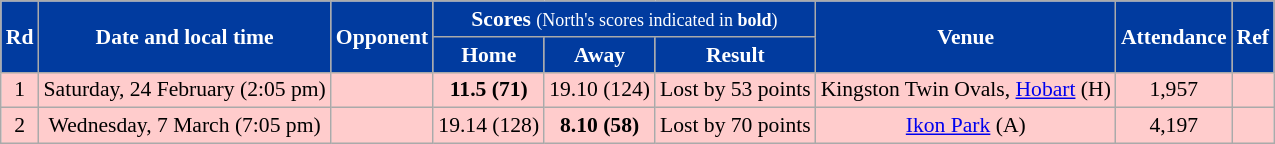<table class="wikitable" style="font-size:90%; text-align:center;">
<tr>
<td style="background:#013B9F; color:white" rowspan=2><strong>Rd</strong></td>
<td style="background:#013B9F; color:white" rowspan=2><strong>Date and local time</strong></td>
<td style="background:#013B9F; color:white" rowspan=2><strong>Opponent</strong></td>
<td style="background:#013B9F; color:white" colspan=3><strong>Scores</strong> <small>(North's scores indicated in <strong>bold</strong>)</small></td>
<td style="background:#013B9F; color:white" rowspan=2><strong>Venue</strong></td>
<td style="background:#013B9F; color:white" rowspan=2><strong>Attendance</strong></td>
<td style="background:#013B9F; color:white" rowspan=2><strong>Ref</strong></td>
</tr>
<tr>
<td style="background:#013B9F; color:white"><strong>Home</strong></td>
<td style="background:#013B9F; color:white"><strong>Away</strong></td>
<td style="background:#013B9F; color:white"><strong>Result</strong></td>
</tr>
<tr style="background:#fcc">
<td>1</td>
<td>Saturday, 24 February (2:05 pm)</td>
<td></td>
<td><strong>11.5 (71)</strong></td>
<td>19.10 (124)</td>
<td>Lost by 53 points</td>
<td>Kingston Twin Ovals, <a href='#'>Hobart</a> (H)</td>
<td>1,957</td>
<td></td>
</tr>
<tr style="background:#fcc">
<td>2</td>
<td>Wednesday, 7 March (7:05 pm)</td>
<td></td>
<td>19.14 (128)</td>
<td><strong>8.10 (58)</strong></td>
<td>Lost by 70 points</td>
<td><a href='#'>Ikon Park</a> (A)</td>
<td>4,197</td>
<td></td>
</tr>
</table>
